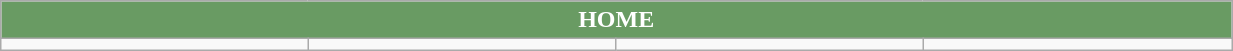<table class="wikitable collapsible collapsed" style="width:65%">
<tr>
<th colspan=6 ! style="color:white; background:#699B63">HOME</th>
</tr>
<tr>
<td></td>
<td></td>
<td></td>
<td></td>
</tr>
</table>
